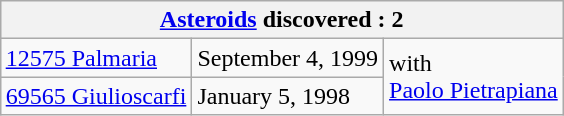<table class="wikitable" align="right" style="margin: 1em; margin-top: 0;">
<tr>
<th colspan="3"><a href='#'>Asteroids</a> discovered : 2</th>
</tr>
<tr>
<td><a href='#'>12575 Palmaria</a></td>
<td>September 4, 1999</td>
<td rowspan="2">with<br> <a href='#'>Paolo Pietrapiana</a></td>
</tr>
<tr>
<td><a href='#'>69565 Giulioscarfi</a></td>
<td>January 5, 1998</td>
</tr>
</table>
